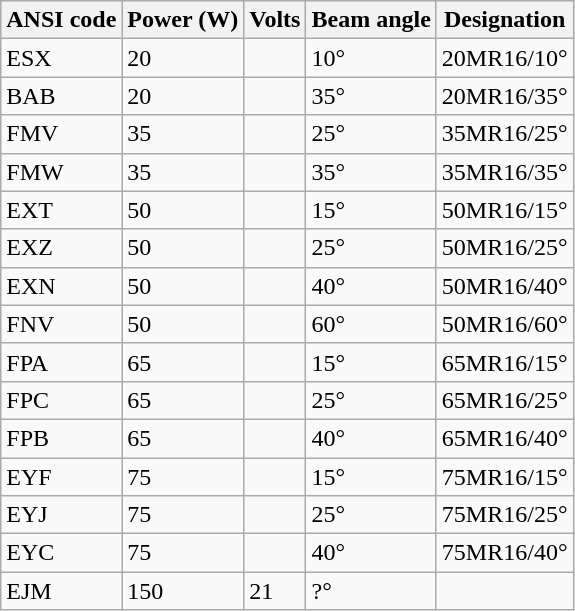<table class="wikitable">
<tr>
<th>ANSI code</th>
<th>Power (W)</th>
<th>Volts</th>
<th>Beam angle</th>
<th>Designation</th>
</tr>
<tr>
<td>ESX</td>
<td>20</td>
<td></td>
<td>10°</td>
<td>20MR16/10°</td>
</tr>
<tr>
<td>BAB</td>
<td>20</td>
<td></td>
<td>35°</td>
<td>20MR16/35°</td>
</tr>
<tr>
<td>FMV</td>
<td>35</td>
<td></td>
<td>25°</td>
<td>35MR16/25°</td>
</tr>
<tr>
<td>FMW</td>
<td>35</td>
<td></td>
<td>35°</td>
<td>35MR16/35°</td>
</tr>
<tr>
<td>EXT</td>
<td>50</td>
<td></td>
<td>15°</td>
<td>50MR16/15°</td>
</tr>
<tr>
<td>EXZ</td>
<td>50</td>
<td></td>
<td>25°</td>
<td>50MR16/25°</td>
</tr>
<tr>
<td>EXN</td>
<td>50</td>
<td></td>
<td>40°</td>
<td>50MR16/40°</td>
</tr>
<tr>
<td>FNV</td>
<td>50</td>
<td></td>
<td>60°</td>
<td>50MR16/60°</td>
</tr>
<tr>
<td>FPA</td>
<td>65</td>
<td></td>
<td>15°</td>
<td>65MR16/15°</td>
</tr>
<tr>
<td>FPC</td>
<td>65</td>
<td></td>
<td>25°</td>
<td>65MR16/25°</td>
</tr>
<tr>
<td>FPB</td>
<td>65</td>
<td></td>
<td>40°</td>
<td>65MR16/40°</td>
</tr>
<tr>
<td>EYF</td>
<td>75</td>
<td></td>
<td>15°</td>
<td>75MR16/15°</td>
</tr>
<tr>
<td>EYJ</td>
<td>75</td>
<td></td>
<td>25°</td>
<td>75MR16/25°</td>
</tr>
<tr>
<td>EYC</td>
<td>75</td>
<td></td>
<td>40°</td>
<td>75MR16/40°</td>
</tr>
<tr>
<td>EJM</td>
<td>150</td>
<td>21</td>
<td>?°</td>
<td></td>
</tr>
</table>
